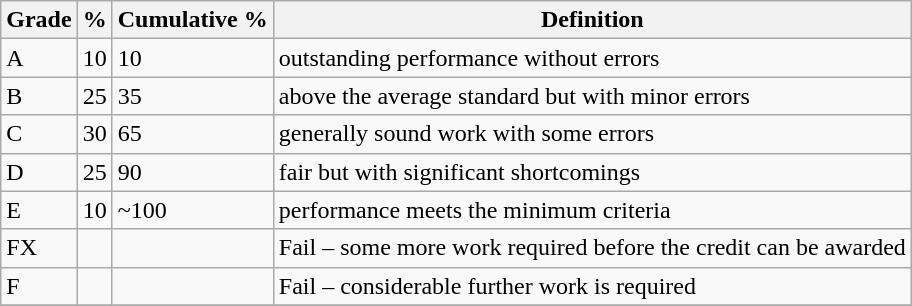<table class="wikitable">
<tr>
<th>Grade</th>
<th>%</th>
<th>Cumulative %</th>
<th>Definition</th>
</tr>
<tr>
<td>A</td>
<td>10</td>
<td>10</td>
<td>outstanding performance without errors</td>
</tr>
<tr>
<td>B</td>
<td>25</td>
<td>35</td>
<td>above the average standard but with minor errors</td>
</tr>
<tr>
<td>C</td>
<td>30</td>
<td>65</td>
<td>generally sound work with some errors</td>
</tr>
<tr>
<td>D</td>
<td>25</td>
<td>90</td>
<td>fair but with significant shortcomings</td>
</tr>
<tr>
<td>E</td>
<td>10</td>
<td>~100</td>
<td>performance meets the minimum criteria</td>
</tr>
<tr>
<td>FX</td>
<td></td>
<td></td>
<td>Fail – some more work required before the credit can be awarded</td>
</tr>
<tr>
<td>F</td>
<td></td>
<td></td>
<td>Fail – considerable further work is required</td>
</tr>
<tr>
</tr>
</table>
